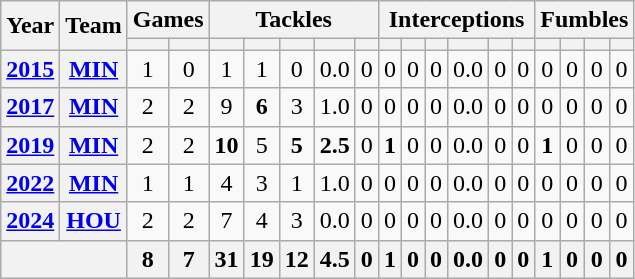<table class="wikitable" style="text-align:center;">
<tr>
<th rowspan="2">Year</th>
<th rowspan="2">Team</th>
<th colspan="2">Games</th>
<th colspan="5">Tackles</th>
<th colspan="6">Interceptions</th>
<th colspan="4">Fumbles</th>
</tr>
<tr>
<th></th>
<th></th>
<th></th>
<th></th>
<th></th>
<th></th>
<th></th>
<th></th>
<th></th>
<th></th>
<th></th>
<th></th>
<th></th>
<th></th>
<th></th>
<th></th>
<th></th>
</tr>
<tr>
<th><a href='#'>2015</a></th>
<th><a href='#'>MIN</a></th>
<td>1</td>
<td>0</td>
<td>1</td>
<td>1</td>
<td>0</td>
<td>0.0</td>
<td>0</td>
<td>0</td>
<td>0</td>
<td>0</td>
<td>0.0</td>
<td>0</td>
<td>0</td>
<td>0</td>
<td>0</td>
<td>0</td>
<td>0</td>
</tr>
<tr>
<th><a href='#'>2017</a></th>
<th><a href='#'>MIN</a></th>
<td>2</td>
<td>2</td>
<td>9</td>
<td><strong>6</strong></td>
<td>3</td>
<td>1.0</td>
<td>0</td>
<td>0</td>
<td>0</td>
<td>0</td>
<td>0.0</td>
<td>0</td>
<td>0</td>
<td>0</td>
<td>0</td>
<td>0</td>
<td>0</td>
</tr>
<tr>
<th><a href='#'>2019</a></th>
<th><a href='#'>MIN</a></th>
<td>2</td>
<td>2</td>
<td><strong>10</strong></td>
<td>5</td>
<td><strong>5</strong></td>
<td><strong>2.5</strong></td>
<td>0</td>
<td><strong>1</strong></td>
<td>0</td>
<td>0</td>
<td>0.0</td>
<td>0</td>
<td>0</td>
<td><strong>1</strong></td>
<td>0</td>
<td>0</td>
<td>0</td>
</tr>
<tr>
<th><a href='#'>2022</a></th>
<th><a href='#'>MIN</a></th>
<td>1</td>
<td>1</td>
<td>4</td>
<td>3</td>
<td>1</td>
<td>1.0</td>
<td>0</td>
<td>0</td>
<td>0</td>
<td>0</td>
<td>0.0</td>
<td>0</td>
<td>0</td>
<td>0</td>
<td>0</td>
<td>0</td>
<td>0</td>
</tr>
<tr>
<th><a href='#'>2024</a></th>
<th><a href='#'>HOU</a></th>
<td>2</td>
<td>2</td>
<td>7</td>
<td>4</td>
<td>3</td>
<td>0.0</td>
<td>0</td>
<td>0</td>
<td>0</td>
<td>0</td>
<td>0.0</td>
<td>0</td>
<td>0</td>
<td>0</td>
<td>0</td>
<td>0</td>
<td>0</td>
</tr>
<tr>
<th colspan="2"></th>
<th>8</th>
<th>7</th>
<th>31</th>
<th>19</th>
<th>12</th>
<th>4.5</th>
<th>0</th>
<th>1</th>
<th>0</th>
<th>0</th>
<th>0.0</th>
<th>0</th>
<th>0</th>
<th>1</th>
<th>0</th>
<th>0</th>
<th>0</th>
</tr>
</table>
